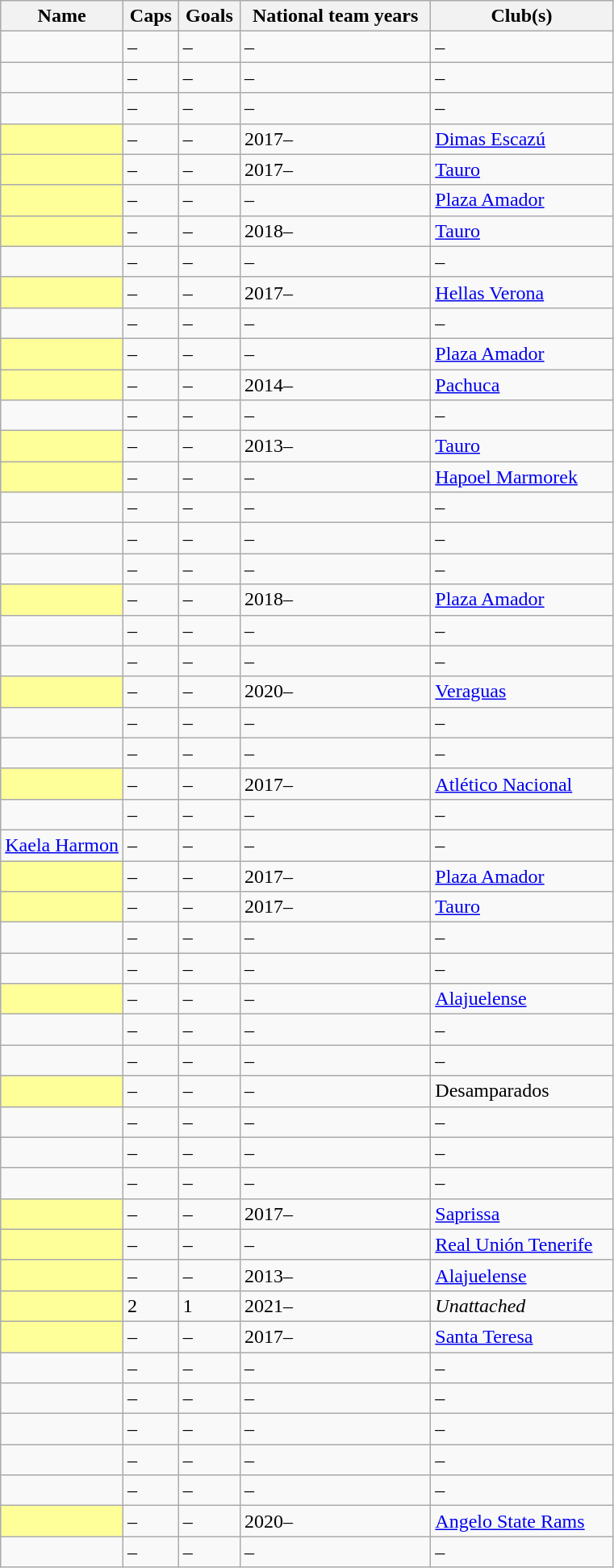<table class="wikitable sortable">
<tr>
<th width="20%">Name</th>
<th>Caps</th>
<th>Goals</th>
<th>National team years</th>
<th>Club(s)</th>
</tr>
<tr>
<td></td>
<td>–</td>
<td>–</td>
<td>–</td>
<td>–</td>
</tr>
<tr>
<td></td>
<td>–</td>
<td>–</td>
<td>–</td>
<td>–</td>
</tr>
<tr>
<td></td>
<td>–</td>
<td>–</td>
<td>–</td>
<td>–</td>
</tr>
<tr>
<td scope="row" style="background-color:#FFFF99" align="left"><strong></strong></td>
<td>–</td>
<td>–</td>
<td>2017–</td>
<td> <a href='#'>Dimas Escazú</a></td>
</tr>
<tr>
<td scope="row" style="background-color:#FFFF99" align="left"><strong></strong></td>
<td>–</td>
<td>–</td>
<td>2017–</td>
<td> <a href='#'>Tauro</a></td>
</tr>
<tr>
<td scope="row" style="background-color:#FFFF99" align="left"><strong></strong></td>
<td>–</td>
<td>–</td>
<td>–</td>
<td> <a href='#'>Plaza Amador</a></td>
</tr>
<tr>
<td scope="row" style="background-color:#FFFF99" align="left"><strong></strong></td>
<td>–</td>
<td>–</td>
<td>2018–</td>
<td> <a href='#'>Tauro</a></td>
</tr>
<tr>
<td></td>
<td>–</td>
<td>–</td>
<td>–</td>
<td>–</td>
</tr>
<tr>
<td scope="row" style="background-color:#FFFF99" align="left"><strong></strong></td>
<td>–</td>
<td>–</td>
<td>2017–</td>
<td> <a href='#'>Hellas Verona</a></td>
</tr>
<tr>
<td></td>
<td>–</td>
<td>–</td>
<td>–</td>
<td>–</td>
</tr>
<tr>
<td scope="row" style="background-color:#FFFF99" align="left"><strong></strong></td>
<td>–</td>
<td>–</td>
<td>–</td>
<td> <a href='#'>Plaza Amador</a></td>
</tr>
<tr>
<td scope="row" style="background-color:#FFFF99" align="left"><strong></strong></td>
<td>–</td>
<td>–</td>
<td>2014–</td>
<td> <a href='#'>Pachuca</a></td>
</tr>
<tr>
<td></td>
<td>–</td>
<td>–</td>
<td>–</td>
<td>–</td>
</tr>
<tr>
<td scope="row" style="background-color:#FFFF99" align="left"><strong></strong></td>
<td>–</td>
<td>–</td>
<td>2013–</td>
<td> <a href='#'>Tauro</a></td>
</tr>
<tr>
<td scope="row" style="background-color:#FFFF99" align="left"><strong></strong></td>
<td>–</td>
<td>–</td>
<td>–</td>
<td> <a href='#'>Hapoel Marmorek</a></td>
</tr>
<tr>
<td></td>
<td>–</td>
<td>–</td>
<td>–</td>
<td>–</td>
</tr>
<tr>
<td></td>
<td>–</td>
<td>–</td>
<td>–</td>
<td>–</td>
</tr>
<tr>
<td></td>
<td>–</td>
<td>–</td>
<td>–</td>
<td>–</td>
</tr>
<tr>
<td scope="row" style="background-color:#FFFF99" align="left"><strong></strong></td>
<td>–</td>
<td>–</td>
<td>2018–</td>
<td> <a href='#'>Plaza Amador</a></td>
</tr>
<tr>
<td></td>
<td>–</td>
<td>–</td>
<td>–</td>
<td>–</td>
</tr>
<tr>
<td></td>
<td>–</td>
<td>–</td>
<td>–</td>
<td>–</td>
</tr>
<tr>
<td scope="row" style="background-color:#FFFF99" align="left"><strong></strong></td>
<td>–</td>
<td>–</td>
<td>2020–</td>
<td> <a href='#'>Veraguas</a></td>
</tr>
<tr>
<td></td>
<td>–</td>
<td>–</td>
<td>–</td>
<td>–</td>
</tr>
<tr>
<td></td>
<td>–</td>
<td>–</td>
<td>–</td>
<td>–</td>
</tr>
<tr>
<td scope="row" style="background-color:#FFFF99" align="left"><strong></strong></td>
<td>–</td>
<td>–</td>
<td>2017–</td>
<td> <a href='#'>Atlético Nacional</a></td>
</tr>
<tr>
<td></td>
<td>–</td>
<td>–</td>
<td>–</td>
<td>–</td>
</tr>
<tr>
<td><a href='#'>Kaela Harmon</a></td>
<td>–</td>
<td>–</td>
<td>–</td>
<td>–</td>
</tr>
<tr>
<td scope="row" style="background-color:#FFFF99" align="left"><strong></strong></td>
<td>–</td>
<td>–</td>
<td>2017–</td>
<td> <a href='#'>Plaza Amador</a></td>
</tr>
<tr>
<td scope="row" style="background-color:#FFFF99" align="left"><strong></strong></td>
<td>–</td>
<td>–</td>
<td>2017–</td>
<td> <a href='#'>Tauro</a></td>
</tr>
<tr>
<td></td>
<td>–</td>
<td>–</td>
<td>–</td>
<td>–</td>
</tr>
<tr>
<td></td>
<td>–</td>
<td>–</td>
<td>–</td>
<td>–</td>
</tr>
<tr>
<td scope="row" style="background-color:#FFFF99" align="left"><strong></strong></td>
<td>–</td>
<td>–</td>
<td>–</td>
<td> <a href='#'>Alajuelense</a></td>
</tr>
<tr>
<td></td>
<td>–</td>
<td>–</td>
<td>–</td>
<td>–</td>
</tr>
<tr>
<td></td>
<td>–</td>
<td>–</td>
<td>–</td>
<td>–</td>
</tr>
<tr>
<td scope="row" style="background-color:#FFFF99" align="left"><strong></strong></td>
<td>–</td>
<td>–</td>
<td>–</td>
<td> Desamparados</td>
</tr>
<tr>
<td></td>
<td>–</td>
<td>–</td>
<td>–</td>
<td>–</td>
</tr>
<tr>
<td></td>
<td>–</td>
<td>–</td>
<td>–</td>
<td>–</td>
</tr>
<tr>
<td></td>
<td>–</td>
<td>–</td>
<td>–</td>
<td>–</td>
</tr>
<tr>
<td scope="row" style="background-color:#FFFF99" align="left"><strong></strong></td>
<td>–</td>
<td>–</td>
<td>2017–</td>
<td> <a href='#'>Saprissa</a></td>
</tr>
<tr>
<td scope="row" style="background-color:#FFFF99" align="left"><strong></strong></td>
<td>–</td>
<td>–</td>
<td>–</td>
<td> <a href='#'>Real Unión Tenerife</a></td>
</tr>
<tr>
<td scope="row" style="background-color:#FFFF99" align="left"><strong></strong></td>
<td>–</td>
<td>–</td>
<td>2013–</td>
<td> <a href='#'>Alajuelense</a></td>
</tr>
<tr>
<td scope="row" style="background-color:#FFFF99" align="left"><strong></strong></td>
<td>2</td>
<td>1</td>
<td>2021–</td>
<td><em>Unattached</em></td>
</tr>
<tr>
<td scope="row" style="background-color:#FFFF99" align="left"><strong></strong></td>
<td>–</td>
<td>–</td>
<td>2017–</td>
<td> <a href='#'>Santa Teresa</a></td>
</tr>
<tr>
<td></td>
<td>–</td>
<td>–</td>
<td>–</td>
<td>–</td>
</tr>
<tr>
<td></td>
<td>–</td>
<td>–</td>
<td>–</td>
<td>–</td>
</tr>
<tr>
<td></td>
<td>–</td>
<td>–</td>
<td>–</td>
<td>–</td>
</tr>
<tr>
<td></td>
<td>–</td>
<td>–</td>
<td>–</td>
<td>–</td>
</tr>
<tr>
<td></td>
<td>–</td>
<td>–</td>
<td>–</td>
<td>–</td>
</tr>
<tr>
<td scope="row" style="background-color:#FFFF99" align="left"><strong></strong></td>
<td>–</td>
<td>–</td>
<td>2020–</td>
<td> <a href='#'>Angelo State Rams</a></td>
</tr>
<tr>
<td></td>
<td>–</td>
<td>–</td>
<td>–</td>
<td>–</td>
</tr>
</table>
